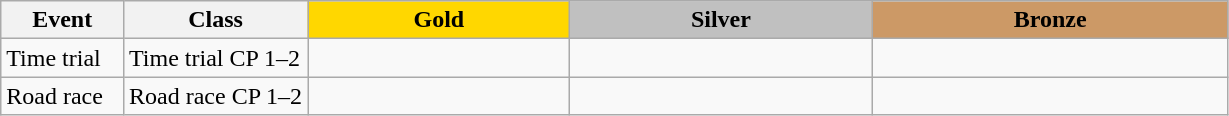<table class=wikitable style="font-size:100%">
<tr>
<th rowspan=1 width="10%">Event</th>
<th rowspan=1 width="15%">Class</th>
<th rowspan=1 style="background:gold;">Gold</th>
<th colspan=1 style="background:silver;">Silver</th>
<th colspan=1 style="background:#CC9966;">Bronze</th>
</tr>
<tr>
<td rowspan=1>Time trial<br></td>
<td>Time trial CP 1–2</td>
<td></td>
<td></td>
<td></td>
</tr>
<tr>
<td rowspan=1>Road race<br></td>
<td>Road race CP 1–2</td>
<td></td>
<td></td>
<td></td>
</tr>
</table>
